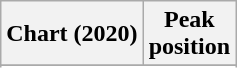<table class="wikitable plainrowheaders" style="text-align:center">
<tr>
<th scope="col">Chart (2020)</th>
<th scope="col">Peak<br>position</th>
</tr>
<tr>
</tr>
<tr>
</tr>
<tr>
</tr>
</table>
